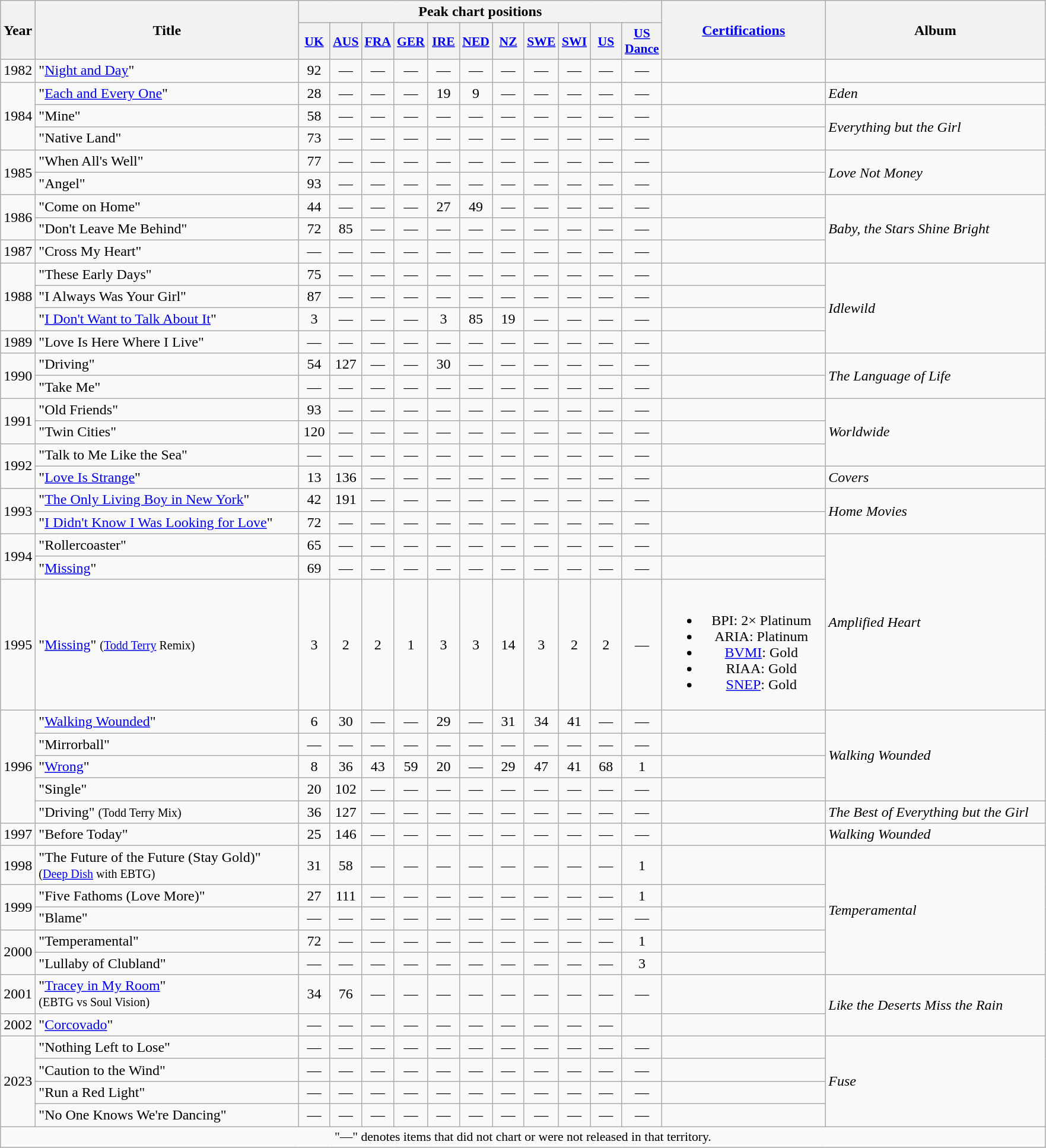<table class="wikitable" style="text-align:center;">
<tr>
<th rowspan="2" style="width:2em;">Year</th>
<th rowspan="2" style="width:18em;">Title</th>
<th colspan="11">Peak chart positions</th>
<th rowspan="2" style="width:11em;"><a href='#'>Certifications</a></th>
<th rowspan="2" style="width:15em;">Album</th>
</tr>
<tr>
<th style="width:2em;font-size:90%;"><a href='#'>UK</a><br></th>
<th style="width:2em;font-size:90%;"><a href='#'>AUS</a><br></th>
<th style="width:2em;font-size:90%;"><a href='#'>FRA</a><br></th>
<th style="width:2em;font-size:90%;"><a href='#'>GER</a><br></th>
<th style="width:2em;font-size:90%;"><a href='#'>IRE</a><br></th>
<th style="width:2em;font-size:90%;"><a href='#'>NED</a><br></th>
<th style="width:2em;font-size:90%;"><a href='#'>NZ</a><br></th>
<th style="width:2em;font-size:90%;"><a href='#'>SWE</a><br></th>
<th style="width:2em;font-size:90%;"><a href='#'>SWI</a><br></th>
<th style="width:2em;font-size:90%;"><a href='#'>US</a><br></th>
<th style="width:2em;font-size:90%;"><a href='#'>US Dance</a><br></th>
</tr>
<tr>
<td>1982</td>
<td style="text-align:left;">"<a href='#'>Night and Day</a>"</td>
<td>92</td>
<td>—</td>
<td>—</td>
<td>—</td>
<td>—</td>
<td>—</td>
<td>—</td>
<td>—</td>
<td>—</td>
<td>—</td>
<td>—</td>
<td></td>
<td></td>
</tr>
<tr>
<td rowspan="3">1984</td>
<td style="text-align:left;">"<a href='#'>Each and Every One</a>"</td>
<td>28</td>
<td>—</td>
<td>—</td>
<td>—</td>
<td>19</td>
<td>9</td>
<td>—</td>
<td>—</td>
<td>—</td>
<td>—</td>
<td>—</td>
<td></td>
<td style="text-align:left;"><em>Eden</em></td>
</tr>
<tr>
<td style="text-align:left;">"Mine"</td>
<td>58</td>
<td>—</td>
<td>—</td>
<td>—</td>
<td>—</td>
<td>—</td>
<td>—</td>
<td>—</td>
<td>—</td>
<td>—</td>
<td>—</td>
<td></td>
<td style="text-align:left;" rowspan="2"><em>Everything but the Girl</em></td>
</tr>
<tr>
<td style="text-align:left;">"Native Land"</td>
<td>73</td>
<td>—</td>
<td>—</td>
<td>—</td>
<td>—</td>
<td>—</td>
<td>—</td>
<td>—</td>
<td>—</td>
<td>—</td>
<td>—</td>
<td></td>
</tr>
<tr>
<td rowspan="2">1985</td>
<td style="text-align:left;">"When All's Well"</td>
<td>77</td>
<td>—</td>
<td>—</td>
<td>—</td>
<td>—</td>
<td>—</td>
<td>—</td>
<td>—</td>
<td>—</td>
<td>—</td>
<td>—</td>
<td></td>
<td style="text-align:left;" rowspan="2"><em>Love Not Money</em></td>
</tr>
<tr>
<td style="text-align:left;">"Angel"</td>
<td>93</td>
<td>—</td>
<td>—</td>
<td>—</td>
<td>—</td>
<td>—</td>
<td>—</td>
<td>—</td>
<td>—</td>
<td>—</td>
<td>—</td>
<td></td>
</tr>
<tr>
<td rowspan="2">1986</td>
<td style="text-align:left;">"Come on Home"</td>
<td>44</td>
<td>—</td>
<td>—</td>
<td>—</td>
<td>27</td>
<td>49</td>
<td>—</td>
<td>—</td>
<td>—</td>
<td>—</td>
<td>—</td>
<td></td>
<td style="text-align:left;" rowspan="3"><em>Baby, the Stars Shine Bright</em></td>
</tr>
<tr>
<td style="text-align:left;">"Don't Leave Me Behind"</td>
<td>72</td>
<td>85</td>
<td>—</td>
<td>—</td>
<td>—</td>
<td>—</td>
<td>—</td>
<td>—</td>
<td>—</td>
<td>—</td>
<td>—</td>
<td></td>
</tr>
<tr>
<td>1987</td>
<td style="text-align:left;">"Cross My Heart"</td>
<td>—</td>
<td>—</td>
<td>—</td>
<td>—</td>
<td>—</td>
<td>—</td>
<td>—</td>
<td>—</td>
<td>—</td>
<td>—</td>
<td>—</td>
<td></td>
</tr>
<tr>
<td rowspan="3">1988</td>
<td style="text-align:left;">"These Early Days"</td>
<td>75</td>
<td>—</td>
<td>—</td>
<td>—</td>
<td>—</td>
<td>—</td>
<td>—</td>
<td>—</td>
<td>—</td>
<td>—</td>
<td>—</td>
<td></td>
<td style="text-align:left;" rowspan="4"><em>Idlewild</em></td>
</tr>
<tr>
<td style="text-align:left;">"I Always Was Your Girl"</td>
<td>87</td>
<td>—</td>
<td>—</td>
<td>—</td>
<td>—</td>
<td>—</td>
<td>—</td>
<td>—</td>
<td>—</td>
<td>—</td>
<td>—</td>
<td></td>
</tr>
<tr>
<td style="text-align:left;">"<a href='#'>I Don't Want to Talk About It</a>"</td>
<td>3</td>
<td>—</td>
<td>—</td>
<td>—</td>
<td>3</td>
<td>85</td>
<td>19</td>
<td>—</td>
<td>—</td>
<td>—</td>
<td>—</td>
<td></td>
</tr>
<tr>
<td rowspan="1">1989</td>
<td style="text-align:left;">"Love Is Here Where I Live"</td>
<td>—</td>
<td>—</td>
<td>—</td>
<td>—</td>
<td>—</td>
<td>—</td>
<td>—</td>
<td>—</td>
<td>—</td>
<td>—</td>
<td>—</td>
<td></td>
</tr>
<tr>
<td rowspan="2">1990</td>
<td style="text-align:left;">"Driving"</td>
<td>54</td>
<td>127</td>
<td>—</td>
<td>—</td>
<td>30</td>
<td>—</td>
<td>—</td>
<td>—</td>
<td>—</td>
<td>— </td>
<td>—</td>
<td></td>
<td style="text-align:left;" rowspan="2"><em>The Language of Life</em></td>
</tr>
<tr>
<td style="text-align:left;">"Take Me"</td>
<td>—</td>
<td>—</td>
<td>—</td>
<td>—</td>
<td>—</td>
<td>—</td>
<td>—</td>
<td>—</td>
<td>—</td>
<td>— </td>
<td>—</td>
<td></td>
</tr>
<tr>
<td rowspan="2">1991</td>
<td style="text-align:left;">"Old Friends"</td>
<td>93</td>
<td>—</td>
<td>—</td>
<td>—</td>
<td>—</td>
<td>—</td>
<td>—</td>
<td>—</td>
<td>—</td>
<td>—</td>
<td>—</td>
<td></td>
<td style="text-align:left;" rowspan="3"><em>Worldwide</em></td>
</tr>
<tr>
<td style="text-align:left;">"Twin Cities"</td>
<td>120</td>
<td>—</td>
<td>—</td>
<td>—</td>
<td>—</td>
<td>—</td>
<td>—</td>
<td>—</td>
<td>—</td>
<td>—</td>
<td>—</td>
<td></td>
</tr>
<tr>
<td rowspan="2">1992</td>
<td style="text-align:left;">"Talk to Me Like the Sea"</td>
<td>—</td>
<td>—</td>
<td>—</td>
<td>—</td>
<td>—</td>
<td>—</td>
<td>—</td>
<td>—</td>
<td>—</td>
<td>—</td>
<td>—</td>
<td></td>
</tr>
<tr>
<td style="text-align:left;">"<a href='#'>Love Is Strange</a>"</td>
<td>13</td>
<td>136</td>
<td>—</td>
<td>—</td>
<td>—</td>
<td>—</td>
<td>—</td>
<td>—</td>
<td>—</td>
<td>—</td>
<td>—</td>
<td></td>
<td style="text-align:left;"><em>Covers</em></td>
</tr>
<tr>
<td rowspan="2">1993</td>
<td style="text-align:left;">"<a href='#'>The Only Living Boy in New York</a>"</td>
<td>42</td>
<td>191</td>
<td>—</td>
<td>—</td>
<td>—</td>
<td>—</td>
<td>—</td>
<td>—</td>
<td>—</td>
<td>—</td>
<td>—</td>
<td></td>
<td style="text-align:left;" rowspan="2"><em>Home Movies</em></td>
</tr>
<tr>
<td style="text-align:left;">"<a href='#'>I Didn't Know I Was Looking for Love</a>"</td>
<td>72</td>
<td>—</td>
<td>—</td>
<td>—</td>
<td>—</td>
<td>—</td>
<td>—</td>
<td>—</td>
<td>—</td>
<td>—</td>
<td>—</td>
<td></td>
</tr>
<tr>
<td rowspan="2">1994</td>
<td style="text-align:left;">"Rollercoaster"</td>
<td>65</td>
<td>—</td>
<td>—</td>
<td>—</td>
<td>—</td>
<td>—</td>
<td>—</td>
<td>—</td>
<td>—</td>
<td>—</td>
<td>—</td>
<td></td>
<td style="text-align:left;" rowspan="3"><em>Amplified Heart</em></td>
</tr>
<tr>
<td style="text-align:left;">"<a href='#'>Missing</a>"</td>
<td>69</td>
<td>—</td>
<td>—</td>
<td>—</td>
<td>—</td>
<td>—</td>
<td>—</td>
<td>—</td>
<td>—</td>
<td>—</td>
<td>—</td>
<td></td>
</tr>
<tr>
<td>1995</td>
<td style="text-align:left;">"<a href='#'>Missing</a>" <small>(<a href='#'>Todd Terry</a> Remix)</small></td>
<td>3</td>
<td>2</td>
<td>2</td>
<td>1</td>
<td>3</td>
<td>3</td>
<td>14</td>
<td>3</td>
<td>2</td>
<td>2</td>
<td>—</td>
<td><br><ul><li>BPI: 2× Platinum</li><li>ARIA: Platinum</li><li><a href='#'>BVMI</a>: Gold</li><li>RIAA: Gold</li><li><a href='#'>SNEP</a>: Gold</li></ul></td>
</tr>
<tr>
<td rowspan="5">1996</td>
<td style="text-align:left;">"<a href='#'>Walking Wounded</a>"</td>
<td>6</td>
<td>30</td>
<td>—</td>
<td>—</td>
<td>29</td>
<td>—</td>
<td>31</td>
<td>34</td>
<td>41</td>
<td>—</td>
<td>—</td>
<td></td>
<td style="text-align:left;" rowspan="4"><em>Walking Wounded</em></td>
</tr>
<tr>
<td style="text-align:left;">"Mirrorball"</td>
<td>—</td>
<td>—</td>
<td>—</td>
<td>—</td>
<td>—</td>
<td>—</td>
<td>—</td>
<td>—</td>
<td>—</td>
<td>—</td>
<td>—</td>
<td></td>
</tr>
<tr>
<td style="text-align:left;">"<a href='#'>Wrong</a>"</td>
<td>8</td>
<td>36</td>
<td>43</td>
<td>59</td>
<td>20</td>
<td>—</td>
<td>29</td>
<td>47</td>
<td>41</td>
<td>68</td>
<td>1</td>
<td></td>
</tr>
<tr>
<td style="text-align:left;">"Single"</td>
<td>20</td>
<td>102</td>
<td>—</td>
<td>—</td>
<td>—</td>
<td>—</td>
<td>—</td>
<td>—</td>
<td>—</td>
<td>—</td>
<td>—</td>
<td></td>
</tr>
<tr>
<td style="text-align:left;">"Driving" <small>(Todd Terry Mix)</small></td>
<td>36</td>
<td>127</td>
<td>—</td>
<td>—</td>
<td>—</td>
<td>—</td>
<td>—</td>
<td>—</td>
<td>—</td>
<td>—</td>
<td>—</td>
<td></td>
<td style="text-align:left;"><em>The Best of Everything but the Girl</em></td>
</tr>
<tr>
<td>1997</td>
<td style="text-align:left;">"Before Today"</td>
<td>25</td>
<td>146</td>
<td>—</td>
<td>—</td>
<td>—</td>
<td>—</td>
<td>—</td>
<td>—</td>
<td>—</td>
<td>—</td>
<td>—</td>
<td></td>
<td style="text-align:left;"><em>Walking Wounded</em></td>
</tr>
<tr>
<td>1998</td>
<td style="text-align:left;">"The Future of the Future (Stay Gold)"<br><small>(<a href='#'>Deep Dish</a> with EBTG)</small></td>
<td>31</td>
<td>58</td>
<td>—</td>
<td>—</td>
<td>—</td>
<td>—</td>
<td>—</td>
<td>—</td>
<td>—</td>
<td>—</td>
<td>1</td>
<td></td>
<td style="text-align:left;" rowspan="5"><em>Temperamental</em></td>
</tr>
<tr>
<td rowspan="2">1999</td>
<td style="text-align:left;">"Five Fathoms (Love More)"</td>
<td>27</td>
<td>111</td>
<td>—</td>
<td>—</td>
<td>—</td>
<td>—</td>
<td>—</td>
<td>—</td>
<td>—</td>
<td>—</td>
<td>1</td>
<td></td>
</tr>
<tr>
<td style="text-align:left;">"Blame"</td>
<td>—</td>
<td>—</td>
<td>—</td>
<td>—</td>
<td>—</td>
<td>—</td>
<td>—</td>
<td>—</td>
<td>—</td>
<td>—</td>
<td>—</td>
<td></td>
</tr>
<tr>
<td rowspan="2">2000</td>
<td style="text-align:left;">"Temperamental"</td>
<td>72</td>
<td>—</td>
<td>—</td>
<td>—</td>
<td>—</td>
<td>—</td>
<td>—</td>
<td>—</td>
<td>—</td>
<td>—</td>
<td>1</td>
<td></td>
</tr>
<tr>
<td style="text-align:left;">"Lullaby of Clubland"</td>
<td>—</td>
<td>—</td>
<td>—</td>
<td>—</td>
<td>—</td>
<td>—</td>
<td>—</td>
<td>—</td>
<td>—</td>
<td>—</td>
<td>3</td>
<td></td>
</tr>
<tr>
<td>2001</td>
<td style="text-align:left;">"<a href='#'>Tracey in My Room</a>"<br><small>(EBTG vs Soul Vision)</small></td>
<td>34</td>
<td>76</td>
<td>—</td>
<td>—</td>
<td>—</td>
<td>—</td>
<td>—</td>
<td>—</td>
<td>—</td>
<td>—</td>
<td>—</td>
<td></td>
<td style="text-align:left;" rowspan="2"><em>Like the Deserts Miss the Rain</em></td>
</tr>
<tr>
<td>2002</td>
<td style="text-align:left;">"<a href='#'>Corcovado</a>"</td>
<td>—</td>
<td>—</td>
<td>—</td>
<td>—</td>
<td>—</td>
<td>—</td>
<td>—</td>
<td>—</td>
<td>—</td>
<td>—</td>
<td></td>
</tr>
<tr>
<td rowspan="4">2023</td>
<td style="text-align:left;">"Nothing Left to Lose"</td>
<td>—</td>
<td>—</td>
<td>—</td>
<td>—</td>
<td>—</td>
<td>—</td>
<td>—</td>
<td>—</td>
<td>—</td>
<td>—</td>
<td>—</td>
<td></td>
<td style="text-align:left;" rowspan="4"><em>Fuse</em></td>
</tr>
<tr>
<td style="text-align:left;">"Caution to the Wind"</td>
<td>—</td>
<td>—</td>
<td>—</td>
<td>—</td>
<td>—</td>
<td>—</td>
<td>—</td>
<td>—</td>
<td>—</td>
<td>—</td>
<td>—</td>
<td></td>
</tr>
<tr>
<td style="text-align:left;">"Run a Red Light"</td>
<td>—</td>
<td>—</td>
<td>—</td>
<td>—</td>
<td>—</td>
<td>—</td>
<td>—</td>
<td>—</td>
<td>—</td>
<td>—</td>
<td>—</td>
<td></td>
</tr>
<tr>
<td style="text-align:left;">"No One Knows We're Dancing"</td>
<td>—</td>
<td>—</td>
<td>—</td>
<td>—</td>
<td>—</td>
<td>—</td>
<td>—</td>
<td>—</td>
<td>—</td>
<td>—</td>
<td>—</td>
<td></td>
</tr>
<tr>
<td colspan="16" style="font-size:90%">"—" denotes items that did not chart or were not released in that territory.</td>
</tr>
</table>
